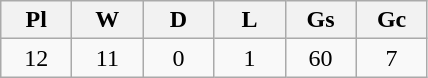<table class="wikitable" style="text-align:center">
<tr>
<th width=40px>Pl</th>
<th width=40px>W</th>
<th width=40px>D</th>
<th width=40px>L</th>
<th width=40px>Gs</th>
<th width=40px>Gc</th>
</tr>
<tr>
<td>12</td>
<td>11</td>
<td>0</td>
<td>1</td>
<td>60</td>
<td>7</td>
</tr>
</table>
